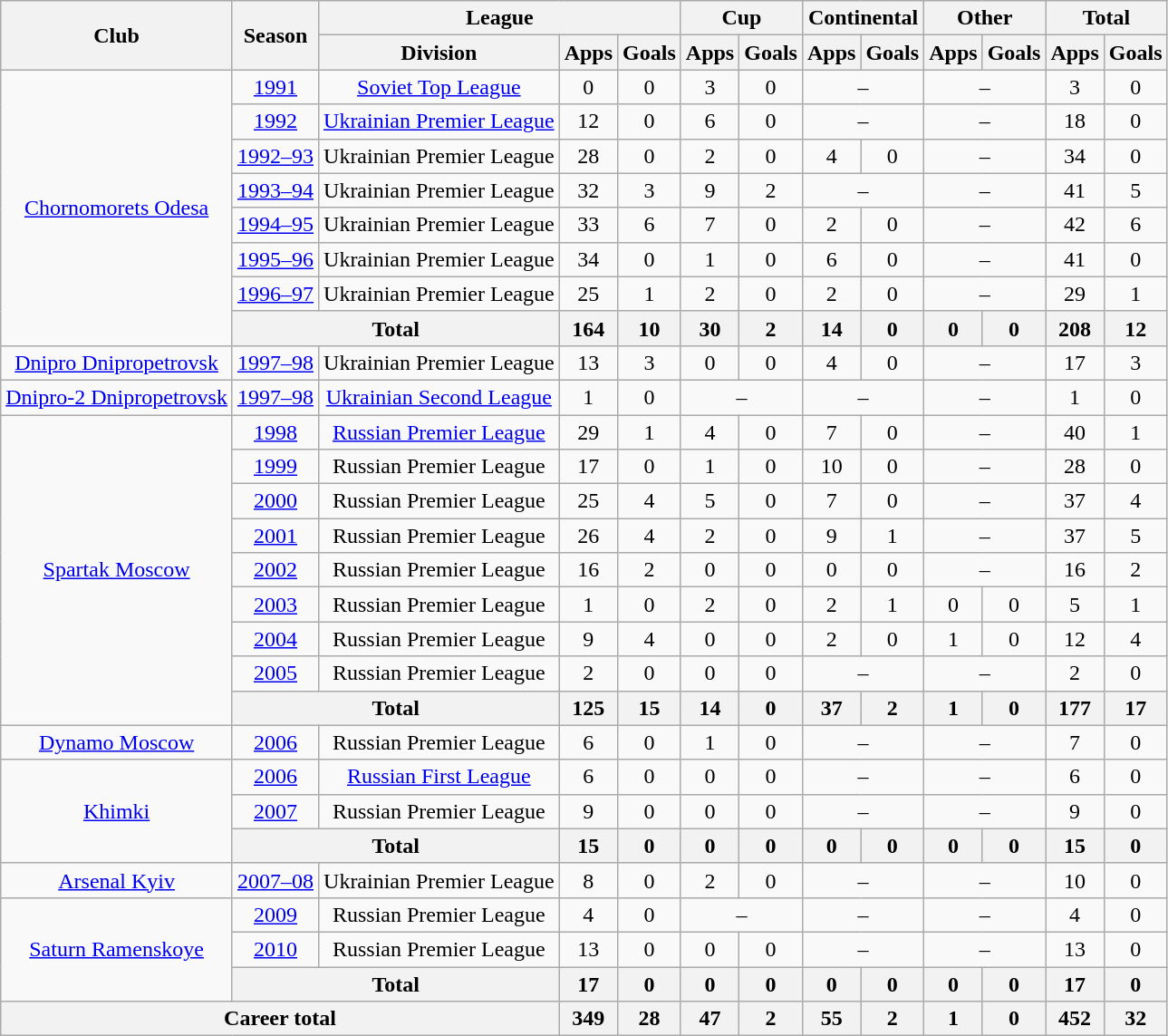<table class="wikitable" style="text-align: center;">
<tr>
<th rowspan=2>Club</th>
<th rowspan=2>Season</th>
<th colspan=3>League</th>
<th colspan=2>Cup</th>
<th colspan=2>Continental</th>
<th colspan=2>Other</th>
<th colspan=2>Total</th>
</tr>
<tr>
<th>Division</th>
<th>Apps</th>
<th>Goals</th>
<th>Apps</th>
<th>Goals</th>
<th>Apps</th>
<th>Goals</th>
<th>Apps</th>
<th>Goals</th>
<th>Apps</th>
<th>Goals</th>
</tr>
<tr>
<td rowspan="8"><a href='#'>Chornomorets Odesa</a></td>
<td><a href='#'>1991</a></td>
<td><a href='#'>Soviet Top League</a></td>
<td>0</td>
<td>0</td>
<td>3</td>
<td>0</td>
<td colspan=2>–</td>
<td colspan=2>–</td>
<td>3</td>
<td>0</td>
</tr>
<tr>
<td><a href='#'>1992</a></td>
<td><a href='#'>Ukrainian Premier League</a></td>
<td>12</td>
<td>0</td>
<td>6</td>
<td>0</td>
<td colspan=2>–</td>
<td colspan=2>–</td>
<td>18</td>
<td>0</td>
</tr>
<tr>
<td><a href='#'>1992–93</a></td>
<td>Ukrainian Premier League</td>
<td>28</td>
<td>0</td>
<td>2</td>
<td>0</td>
<td>4</td>
<td>0</td>
<td colspan=2>–</td>
<td>34</td>
<td>0</td>
</tr>
<tr>
<td><a href='#'>1993–94</a></td>
<td>Ukrainian Premier League</td>
<td>32</td>
<td>3</td>
<td>9</td>
<td>2</td>
<td colspan=2>–</td>
<td colspan=2>–</td>
<td>41</td>
<td>5</td>
</tr>
<tr>
<td><a href='#'>1994–95</a></td>
<td>Ukrainian Premier League</td>
<td>33</td>
<td>6</td>
<td>7</td>
<td>0</td>
<td>2</td>
<td>0</td>
<td colspan=2>–</td>
<td>42</td>
<td>6</td>
</tr>
<tr>
<td><a href='#'>1995–96</a></td>
<td>Ukrainian Premier League</td>
<td>34</td>
<td>0</td>
<td>1</td>
<td>0</td>
<td>6</td>
<td>0</td>
<td colspan=2>–</td>
<td>41</td>
<td>0</td>
</tr>
<tr>
<td><a href='#'>1996–97</a></td>
<td>Ukrainian Premier League</td>
<td>25</td>
<td>1</td>
<td>2</td>
<td>0</td>
<td>2</td>
<td>0</td>
<td colspan=2>–</td>
<td>29</td>
<td>1</td>
</tr>
<tr>
<th colspan=2>Total</th>
<th>164</th>
<th>10</th>
<th>30</th>
<th>2</th>
<th>14</th>
<th>0</th>
<th>0</th>
<th>0</th>
<th>208</th>
<th>12</th>
</tr>
<tr>
<td><a href='#'>Dnipro Dnipropetrovsk</a></td>
<td><a href='#'>1997–98</a></td>
<td>Ukrainian Premier League</td>
<td>13</td>
<td>3</td>
<td>0</td>
<td>0</td>
<td>4</td>
<td>0</td>
<td colspan=2>–</td>
<td>17</td>
<td>3</td>
</tr>
<tr>
<td><a href='#'>Dnipro-2 Dnipropetrovsk</a></td>
<td><a href='#'>1997–98</a></td>
<td><a href='#'>Ukrainian Second League</a></td>
<td>1</td>
<td>0</td>
<td colspan=2>–</td>
<td colspan=2>–</td>
<td colspan=2>–</td>
<td>1</td>
<td>0</td>
</tr>
<tr>
<td rowspan="9"><a href='#'>Spartak Moscow</a></td>
<td><a href='#'>1998</a></td>
<td><a href='#'>Russian Premier League</a></td>
<td>29</td>
<td>1</td>
<td>4</td>
<td>0</td>
<td>7</td>
<td>0</td>
<td colspan=2>–</td>
<td>40</td>
<td>1</td>
</tr>
<tr>
<td><a href='#'>1999</a></td>
<td>Russian Premier League</td>
<td>17</td>
<td>0</td>
<td>1</td>
<td>0</td>
<td>10</td>
<td>0</td>
<td colspan=2>–</td>
<td>28</td>
<td>0</td>
</tr>
<tr>
<td><a href='#'>2000</a></td>
<td>Russian Premier League</td>
<td>25</td>
<td>4</td>
<td>5</td>
<td>0</td>
<td>7</td>
<td>0</td>
<td colspan=2>–</td>
<td>37</td>
<td>4</td>
</tr>
<tr>
<td><a href='#'>2001</a></td>
<td>Russian Premier League</td>
<td>26</td>
<td>4</td>
<td>2</td>
<td>0</td>
<td>9</td>
<td>1</td>
<td colspan=2>–</td>
<td>37</td>
<td>5</td>
</tr>
<tr>
<td><a href='#'>2002</a></td>
<td>Russian Premier League</td>
<td>16</td>
<td>2</td>
<td>0</td>
<td>0</td>
<td>0</td>
<td>0</td>
<td colspan=2>–</td>
<td>16</td>
<td>2</td>
</tr>
<tr>
<td><a href='#'>2003</a></td>
<td>Russian Premier League</td>
<td>1</td>
<td>0</td>
<td>2</td>
<td>0</td>
<td>2</td>
<td>1</td>
<td>0</td>
<td>0</td>
<td>5</td>
<td>1</td>
</tr>
<tr>
<td><a href='#'>2004</a></td>
<td>Russian Premier League</td>
<td>9</td>
<td>4</td>
<td>0</td>
<td>0</td>
<td>2</td>
<td>0</td>
<td>1</td>
<td>0</td>
<td>12</td>
<td>4</td>
</tr>
<tr>
<td><a href='#'>2005</a></td>
<td>Russian Premier League</td>
<td>2</td>
<td>0</td>
<td>0</td>
<td>0</td>
<td colspan=2>–</td>
<td colspan=2>–</td>
<td>2</td>
<td>0</td>
</tr>
<tr>
<th colspan=2>Total</th>
<th>125</th>
<th>15</th>
<th>14</th>
<th>0</th>
<th>37</th>
<th>2</th>
<th>1</th>
<th>0</th>
<th>177</th>
<th>17</th>
</tr>
<tr>
<td><a href='#'>Dynamo Moscow</a></td>
<td><a href='#'>2006</a></td>
<td>Russian Premier League</td>
<td>6</td>
<td>0</td>
<td>1</td>
<td>0</td>
<td colspan=2>–</td>
<td colspan=2>–</td>
<td>7</td>
<td>0</td>
</tr>
<tr>
<td rowspan="3"><a href='#'>Khimki</a></td>
<td><a href='#'>2006</a></td>
<td><a href='#'>Russian First League</a></td>
<td>6</td>
<td>0</td>
<td>0</td>
<td>0</td>
<td colspan=2>–</td>
<td colspan=2>–</td>
<td>6</td>
<td>0</td>
</tr>
<tr>
<td><a href='#'>2007</a></td>
<td>Russian Premier League</td>
<td>9</td>
<td>0</td>
<td>0</td>
<td>0</td>
<td colspan=2>–</td>
<td colspan=2>–</td>
<td>9</td>
<td>0</td>
</tr>
<tr>
<th colspan=2>Total</th>
<th>15</th>
<th>0</th>
<th>0</th>
<th>0</th>
<th>0</th>
<th>0</th>
<th>0</th>
<th>0</th>
<th>15</th>
<th>0</th>
</tr>
<tr>
<td><a href='#'>Arsenal Kyiv</a></td>
<td><a href='#'>2007–08</a></td>
<td>Ukrainian Premier League</td>
<td>8</td>
<td>0</td>
<td>2</td>
<td>0</td>
<td colspan=2>–</td>
<td colspan=2>–</td>
<td>10</td>
<td>0</td>
</tr>
<tr>
<td rowspan="3"><a href='#'>Saturn Ramenskoye</a></td>
<td><a href='#'>2009</a></td>
<td>Russian Premier League</td>
<td>4</td>
<td>0</td>
<td colspan=2>–</td>
<td colspan=2>–</td>
<td colspan=2>–</td>
<td>4</td>
<td>0</td>
</tr>
<tr>
<td><a href='#'>2010</a></td>
<td>Russian Premier League</td>
<td>13</td>
<td>0</td>
<td>0</td>
<td>0</td>
<td colspan=2>–</td>
<td colspan=2>–</td>
<td>13</td>
<td>0</td>
</tr>
<tr>
<th colspan=2>Total</th>
<th>17</th>
<th>0</th>
<th>0</th>
<th>0</th>
<th>0</th>
<th>0</th>
<th>0</th>
<th>0</th>
<th>17</th>
<th>0</th>
</tr>
<tr>
<th colspan=3>Career total</th>
<th>349</th>
<th>28</th>
<th>47</th>
<th>2</th>
<th>55</th>
<th>2</th>
<th>1</th>
<th>0</th>
<th>452</th>
<th>32</th>
</tr>
</table>
